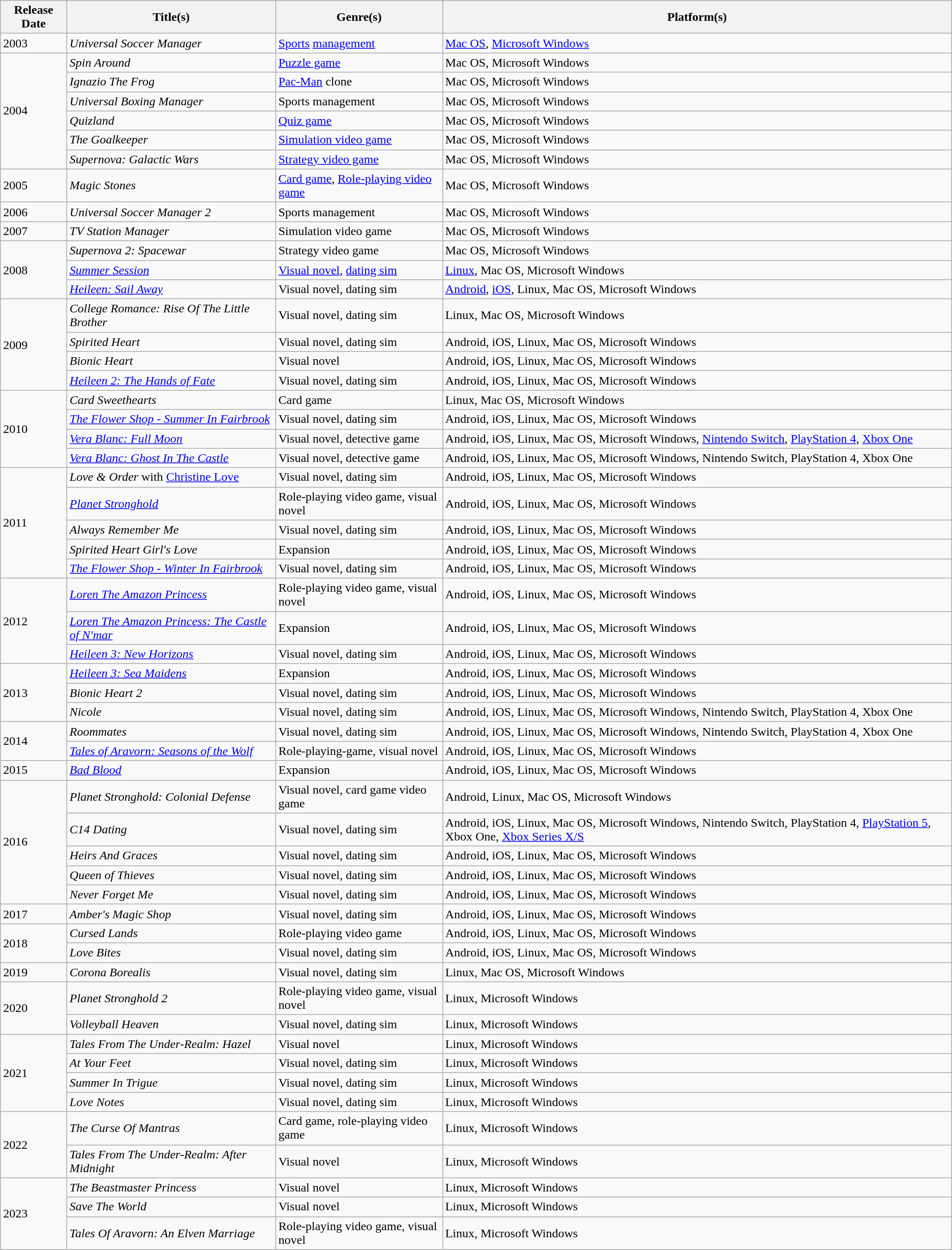<table class="wikitable">
<tr>
<th>Release Date</th>
<th>Title(s)</th>
<th>Genre(s)</th>
<th>Platform(s)</th>
</tr>
<tr>
<td>2003</td>
<td><em>Universal Soccer Manager</em></td>
<td><a href='#'>Sports</a> <a href='#'>management</a></td>
<td><a href='#'>Mac OS</a>, <a href='#'>Microsoft Windows</a></td>
</tr>
<tr>
<td rowspan="6">2004</td>
<td><em>Spin Around</em></td>
<td><a href='#'>Puzzle game</a></td>
<td>Mac OS, Microsoft Windows</td>
</tr>
<tr>
<td><em>Ignazio The Frog</em></td>
<td><a href='#'>Pac-Man</a> clone</td>
<td>Mac OS, Microsoft Windows</td>
</tr>
<tr>
<td><em>Universal Boxing Manager</em></td>
<td>Sports management</td>
<td>Mac OS, Microsoft Windows</td>
</tr>
<tr>
<td><em>Quizland</em></td>
<td><a href='#'>Quiz game</a></td>
<td>Mac OS, Microsoft Windows</td>
</tr>
<tr>
<td><em>The Goalkeeper</em></td>
<td><a href='#'>Simulation video game</a></td>
<td>Mac OS, Microsoft Windows</td>
</tr>
<tr>
<td><em>Supernova: Galactic Wars</em></td>
<td><a href='#'>Strategy video game</a></td>
<td>Mac OS, Microsoft Windows</td>
</tr>
<tr>
<td>2005</td>
<td><em>Magic Stones</em></td>
<td><a href='#'>Card game</a>, <a href='#'>Role-playing video game</a></td>
<td>Mac OS, Microsoft Windows</td>
</tr>
<tr>
<td>2006</td>
<td><em>Universal Soccer Manager 2</em></td>
<td>Sports management</td>
<td>Mac OS, Microsoft Windows</td>
</tr>
<tr>
<td>2007</td>
<td><em>TV Station Manager</em></td>
<td>Simulation video game</td>
<td>Mac OS, Microsoft Windows</td>
</tr>
<tr>
<td rowspan="3">2008</td>
<td><em>Supernova 2: Spacewar</em></td>
<td>Strategy video game</td>
<td>Mac OS, Microsoft Windows</td>
</tr>
<tr>
<td><em><a href='#'>Summer Session</a></em></td>
<td><a href='#'>Visual novel</a>, <a href='#'>dating sim</a></td>
<td><a href='#'>Linux</a>, Mac OS, Microsoft Windows</td>
</tr>
<tr>
<td><em><a href='#'>Heileen: Sail Away</a></em></td>
<td>Visual novel, dating sim</td>
<td><a href='#'>Android</a>, <a href='#'>iOS</a>, Linux, Mac OS, Microsoft Windows</td>
</tr>
<tr>
<td rowspan="4">2009</td>
<td><em>College Romance: Rise Of The Little Brother</em></td>
<td>Visual novel, dating sim</td>
<td>Linux, Mac OS, Microsoft Windows</td>
</tr>
<tr>
<td><em>Spirited Heart</em></td>
<td>Visual novel, dating sim</td>
<td>Android, iOS, Linux, Mac OS, Microsoft Windows</td>
</tr>
<tr>
<td><em>Bionic Heart</em></td>
<td>Visual novel</td>
<td>Android, iOS, Linux, Mac OS, Microsoft Windows</td>
</tr>
<tr>
<td><em><a href='#'>Heileen 2: The Hands of Fate</a></em></td>
<td>Visual novel, dating sim</td>
<td>Android, iOS, Linux, Mac OS, Microsoft Windows</td>
</tr>
<tr>
<td rowspan="4">2010</td>
<td><em>Card Sweethearts</em></td>
<td>Card game</td>
<td>Linux, Mac OS, Microsoft Windows</td>
</tr>
<tr>
<td><em><a href='#'>The Flower Shop - Summer In Fairbrook</a></em></td>
<td>Visual novel, dating sim</td>
<td>Android, iOS, Linux, Mac OS, Microsoft Windows</td>
</tr>
<tr>
<td><em><a href='#'>Vera Blanc: Full Moon</a></em></td>
<td>Visual novel, detective game</td>
<td>Android, iOS, Linux, Mac OS, Microsoft Windows, <a href='#'>Nintendo Switch</a>, <a href='#'>PlayStation 4</a>, <a href='#'>Xbox One</a></td>
</tr>
<tr>
<td><em><a href='#'>Vera Blanc: Ghost In The Castle</a></em></td>
<td>Visual novel, detective game</td>
<td>Android, iOS, Linux, Mac OS, Microsoft Windows, Nintendo Switch, PlayStation 4, Xbox One</td>
</tr>
<tr>
<td rowspan="5">2011</td>
<td><em>Love & Order</em> with <a href='#'>Christine Love</a></td>
<td>Visual novel, dating sim</td>
<td>Android, iOS, Linux, Mac OS, Microsoft Windows</td>
</tr>
<tr>
<td><em><a href='#'>Planet Stronghold</a></em></td>
<td>Role-playing video game, visual novel</td>
<td>Android, iOS, Linux, Mac OS, Microsoft Windows</td>
</tr>
<tr>
<td><em>Always Remember Me</em></td>
<td>Visual novel, dating sim</td>
<td>Android, iOS, Linux, Mac OS, Microsoft Windows</td>
</tr>
<tr>
<td><em>Spirited Heart Girl's Love</em></td>
<td>Expansion</td>
<td>Android, iOS, Linux, Mac OS, Microsoft Windows</td>
</tr>
<tr>
<td><em><a href='#'>The Flower Shop - Winter In Fairbrook</a></em></td>
<td>Visual novel, dating sim</td>
<td>Android, iOS, Linux, Mac OS, Microsoft Windows</td>
</tr>
<tr>
<td rowspan="3">2012</td>
<td><em><a href='#'>Loren The Amazon Princess</a></em></td>
<td>Role-playing video game, visual novel</td>
<td>Android, iOS, Linux, Mac OS, Microsoft Windows</td>
</tr>
<tr>
<td><em><a href='#'>Loren The Amazon Princess: The Castle of N'mar</a></em></td>
<td>Expansion</td>
<td>Android, iOS, Linux, Mac OS, Microsoft Windows</td>
</tr>
<tr>
<td><em><a href='#'>Heileen 3: New Horizons</a></em></td>
<td>Visual novel, dating sim</td>
<td>Android, iOS, Linux, Mac OS, Microsoft Windows</td>
</tr>
<tr>
<td rowspan="3">2013</td>
<td><em><a href='#'>Heileen 3: Sea Maidens</a></em></td>
<td>Expansion</td>
<td>Android, iOS, Linux, Mac OS, Microsoft Windows</td>
</tr>
<tr>
<td><em>Bionic Heart 2</em></td>
<td>Visual novel, dating sim</td>
<td>Android, iOS, Linux, Mac OS, Microsoft Windows</td>
</tr>
<tr>
<td><em>Nicole</em></td>
<td>Visual novel, dating sim</td>
<td>Android, iOS, Linux, Mac OS, Microsoft Windows, Nintendo Switch, PlayStation 4, Xbox One</td>
</tr>
<tr>
<td rowspan="2">2014</td>
<td><em>Roommates</em></td>
<td>Visual novel, dating sim</td>
<td>Android, iOS, Linux, Mac OS, Microsoft Windows, Nintendo Switch, PlayStation 4, Xbox One</td>
</tr>
<tr>
<td><em><a href='#'>Tales of Aravorn: Seasons of the Wolf</a></em></td>
<td>Role-playing-game, visual novel</td>
<td>Android, iOS, Linux, Mac OS, Microsoft Windows</td>
</tr>
<tr>
<td>2015</td>
<td><em><a href='#'>Bad Blood</a></em></td>
<td>Expansion</td>
<td>Android, iOS, Linux, Mac OS, Microsoft Windows</td>
</tr>
<tr>
<td rowspan="5">2016</td>
<td><em>Planet Stronghold: Colonial Defense</em></td>
<td>Visual novel, card game video game</td>
<td>Android, Linux, Mac OS, Microsoft Windows</td>
</tr>
<tr>
<td><em>C14 Dating</em></td>
<td>Visual novel, dating sim</td>
<td>Android, iOS, Linux, Mac OS, Microsoft Windows, Nintendo Switch, PlayStation 4, <a href='#'>PlayStation 5</a>, Xbox One, <a href='#'>Xbox Series X/S</a></td>
</tr>
<tr>
<td><em>Heirs And Graces</em></td>
<td>Visual novel, dating sim</td>
<td>Android, iOS, Linux, Mac OS, Microsoft Windows</td>
</tr>
<tr>
<td><em>Queen of Thieves</em></td>
<td>Visual novel, dating sim</td>
<td>Android, iOS, Linux, Mac OS, Microsoft Windows</td>
</tr>
<tr>
<td><em>Never Forget Me</em></td>
<td>Visual novel, dating sim</td>
<td>Android, iOS, Linux, Mac OS, Microsoft Windows</td>
</tr>
<tr>
<td>2017</td>
<td><em>Amber's Magic Shop</em></td>
<td>Visual novel, dating sim</td>
<td>Android, iOS, Linux, Mac OS, Microsoft Windows</td>
</tr>
<tr>
<td rowspan="2">2018</td>
<td><em>Cursed Lands</em></td>
<td>Role-playing video game</td>
<td>Android, iOS, Linux, Mac OS, Microsoft Windows</td>
</tr>
<tr>
<td><em>Love Bites</em></td>
<td>Visual novel, dating sim</td>
<td>Android, iOS, Linux, Mac OS, Microsoft Windows</td>
</tr>
<tr>
<td rowspan="1">2019</td>
<td><em>Corona Borealis</em></td>
<td>Visual novel, dating sim</td>
<td>Linux, Mac OS, Microsoft Windows</td>
</tr>
<tr>
<td rowspan="2">2020</td>
<td><em>Planet Stronghold 2</em></td>
<td>Role-playing video game, visual novel</td>
<td>Linux, Microsoft Windows</td>
</tr>
<tr>
<td><em>Volleyball Heaven</em></td>
<td>Visual novel, dating sim</td>
<td>Linux, Microsoft Windows</td>
</tr>
<tr>
<td rowspan="4">2021</td>
<td><em>Tales From The Under-Realm: Hazel</em></td>
<td>Visual novel</td>
<td>Linux, Microsoft Windows</td>
</tr>
<tr>
<td><em>At Your Feet</em></td>
<td>Visual novel, dating sim</td>
<td>Linux, Microsoft Windows</td>
</tr>
<tr>
<td><em>Summer In Trigue</em></td>
<td>Visual novel, dating sim</td>
<td>Linux, Microsoft Windows</td>
</tr>
<tr>
<td><em>Love Notes</em></td>
<td>Visual novel, dating sim</td>
<td>Linux, Microsoft Windows</td>
</tr>
<tr>
<td rowspan="2">2022</td>
<td><em>The Curse Of Mantras</em></td>
<td>Card game, role-playing video game</td>
<td>Linux, Microsoft Windows</td>
</tr>
<tr>
<td><em>Tales From The Under-Realm: After Midnight</em></td>
<td>Visual novel</td>
<td>Linux, Microsoft Windows</td>
</tr>
<tr>
<td rowspan="3">2023</td>
<td><em>The Beastmaster Princess</em></td>
<td>Visual novel</td>
<td>Linux, Microsoft Windows</td>
</tr>
<tr>
<td><em>Save The World</em></td>
<td>Visual novel</td>
<td>Linux, Microsoft Windows</td>
</tr>
<tr>
<td><em>Tales Of Aravorn: An Elven Marriage</em></td>
<td>Role-playing video game, visual novel</td>
<td>Linux, Microsoft Windows</td>
</tr>
</table>
